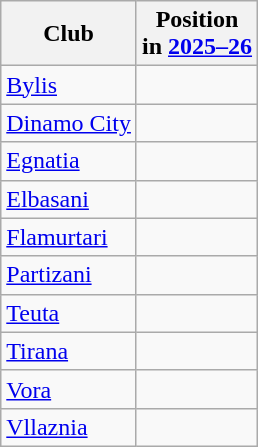<table class="sortable wikitable" style="text-align:center;">
<tr>
<th>Club</th>
<th>Position<br>in <a href='#'>2025–26</a></th>
</tr>
<tr>
<td style="text-align:left;"><a href='#'>Bylis</a></td>
<td></td>
</tr>
<tr>
<td style="text-align:left;"><a href='#'>Dinamo City</a></td>
<td></td>
</tr>
<tr>
<td style="text-align:left;"><a href='#'>Egnatia</a></td>
<td></td>
</tr>
<tr>
<td style="text-align:left;"><a href='#'>Elbasani</a></td>
<td></td>
</tr>
<tr>
<td style="text-align:left;"><a href='#'>Flamurtari</a></td>
<td></td>
</tr>
<tr>
<td style="text-align:left;"><a href='#'>Partizani</a></td>
<td></td>
</tr>
<tr>
<td style="text-align:left;"><a href='#'>Teuta</a></td>
<td></td>
</tr>
<tr>
<td style="text-align:left;"><a href='#'>Tirana</a></td>
<td></td>
</tr>
<tr>
<td style="text-align:left;"><a href='#'>Vora</a></td>
<td></td>
</tr>
<tr>
<td style="text-align:left;"><a href='#'>Vllaznia</a></td>
<td></td>
</tr>
</table>
